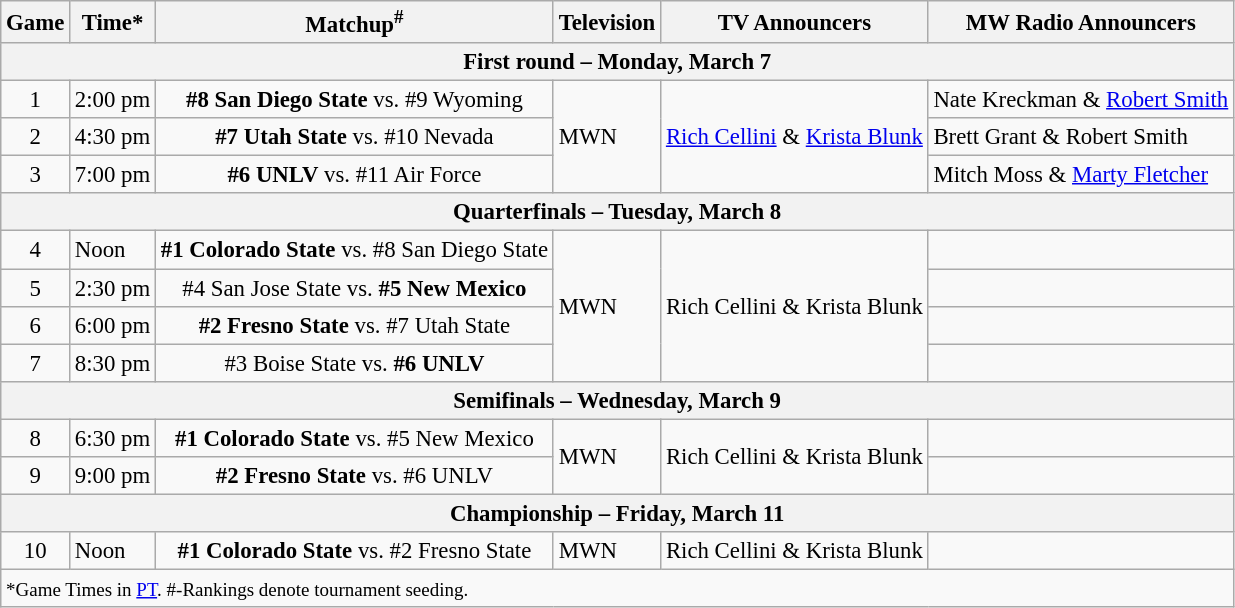<table class="wikitable" style="font-size: 95%">
<tr align="center">
<th>Game</th>
<th>Time*</th>
<th>Matchup<sup>#</sup></th>
<th>Television</th>
<th>TV Announcers</th>
<th>MW Radio Announcers</th>
</tr>
<tr>
<th colspan=7>First round – Monday, March 7</th>
</tr>
<tr>
<td style="text-align: center;">1</td>
<td>2:00 pm</td>
<td style="text-align: center;"><strong>#8 San Diego State</strong> vs. #9 Wyoming</td>
<td rowspan=3>MWN</td>
<td rowspan=3><a href='#'>Rich Cellini</a> & <a href='#'>Krista Blunk</a></td>
<td>Nate Kreckman & <a href='#'>Robert Smith</a></td>
</tr>
<tr>
<td style="text-align: center;">2</td>
<td>4:30 pm</td>
<td style="text-align: center;"><strong>#7 Utah State</strong> vs. #10 Nevada</td>
<td>Brett Grant & Robert Smith</td>
</tr>
<tr>
<td style="text-align: center;">3</td>
<td>7:00 pm</td>
<td style="text-align: center;"><strong>#6 UNLV</strong> vs. #11 Air Force</td>
<td>Mitch Moss & <a href='#'>Marty Fletcher</a></td>
</tr>
<tr>
<th colspan=7>Quarterfinals – Tuesday, March 8</th>
</tr>
<tr>
<td style="text-align: center;">4</td>
<td>Noon</td>
<td style="text-align: center;"><strong>#1 Colorado State</strong> vs. #8 San Diego State</td>
<td rowspan=4>MWN</td>
<td rowspan=4>Rich Cellini & Krista Blunk</td>
<td></td>
</tr>
<tr>
<td style="text-align: center;">5</td>
<td>2:30 pm</td>
<td style="text-align: center;">#4 San Jose State vs. <strong>#5 New Mexico</strong></td>
<td></td>
</tr>
<tr>
<td style="text-align: center;">6</td>
<td>6:00 pm</td>
<td style="text-align: center;"><strong>#2 Fresno State</strong> vs. #7 Utah State</td>
<td></td>
</tr>
<tr>
<td style="text-align: center;">7</td>
<td>8:30 pm</td>
<td style="text-align: center;">#3 Boise State vs. <strong>#6 UNLV</strong></td>
<td></td>
</tr>
<tr>
<th colspan=7>Semifinals – Wednesday, March 9</th>
</tr>
<tr>
<td style="text-align: center;">8</td>
<td>6:30 pm</td>
<td style="text-align: center;"><strong>#1 Colorado State</strong> vs. #5 New Mexico</td>
<td rowspan=2>MWN</td>
<td rowspan=2>Rich Cellini & Krista Blunk</td>
<td></td>
</tr>
<tr>
<td style="text-align: center;">9</td>
<td>9:00 pm</td>
<td style="text-align: center;"><strong>#2 Fresno State</strong> vs. #6 UNLV</td>
<td></td>
</tr>
<tr>
<th colspan=7>Championship – Friday, March 11</th>
</tr>
<tr>
<td style="text-align: center;">10</td>
<td>Noon</td>
<td style="text-align: center;"><strong>#1 Colorado State</strong> vs. #2 Fresno State</td>
<td>MWN</td>
<td>Rich Cellini & Krista Blunk</td>
<td></td>
</tr>
<tr>
<td colspan=6><small>*Game Times in <a href='#'>PT</a>. #-Rankings denote tournament seeding.</small></td>
</tr>
</table>
